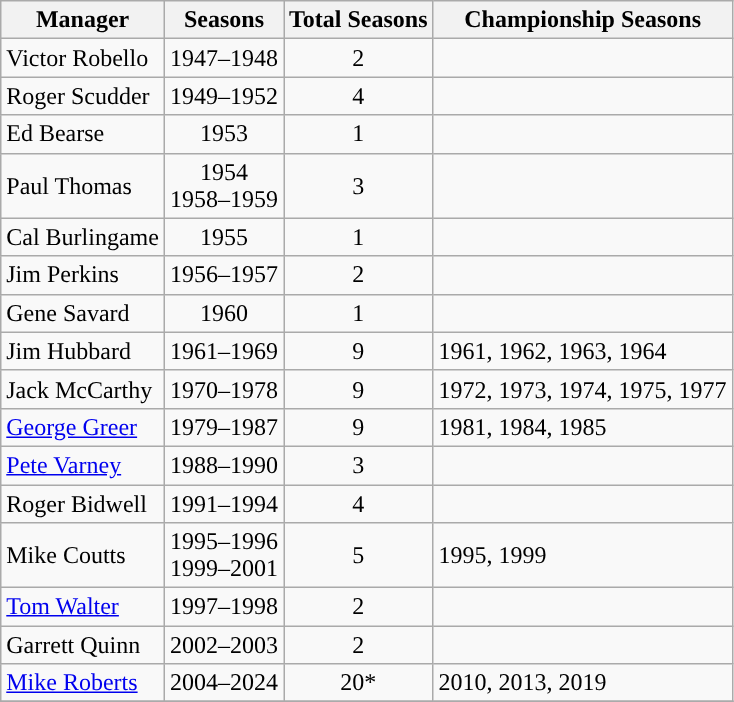<table class="wikitable" style="text-align:center">
<tr>
<th>Manager</th>
<th>Seasons</th>
<th>Total Seasons</th>
<th>Championship Seasons</th>
</tr>
<tr>
<td style="text-align:left">Victor Robello</td>
<td>1947–1948</td>
<td>2</td>
<td style="text-align:left"></td>
</tr>
<tr>
<td style="text-align:left">Roger Scudder</td>
<td>1949–1952</td>
<td>4</td>
<td style="text-align:left"></td>
</tr>
<tr>
<td style="text-align:left">Ed Bearse</td>
<td>1953</td>
<td>1</td>
<td style="text-align:left"></td>
</tr>
<tr>
<td style="text-align:left">Paul Thomas</td>
<td>1954<br>1958–1959</td>
<td>3</td>
<td style="text-align:left"></td>
</tr>
<tr>
<td style="text-align:left">Cal Burlingame</td>
<td>1955</td>
<td>1</td>
<td style="text-align:left"></td>
</tr>
<tr>
<td style="text-align:left">Jim Perkins</td>
<td>1956–1957</td>
<td>2</td>
<td style="text-align:left"></td>
</tr>
<tr>
<td style="text-align:left">Gene Savard</td>
<td>1960</td>
<td>1</td>
<td style="text-align:left"></td>
</tr>
<tr>
<td style="text-align:left">Jim Hubbard</td>
<td>1961–1969</td>
<td>9</td>
<td style="text-align:left">1961, 1962, 1963, 1964</td>
</tr>
<tr>
<td style="text-align:left">Jack McCarthy</td>
<td>1970–1978</td>
<td>9</td>
<td style="text-align:left">1972, 1973, 1974, 1975, 1977</td>
</tr>
<tr>
<td style="text-align:left"><a href='#'>George Greer</a></td>
<td>1979–1987</td>
<td>9</td>
<td style="text-align:left">1981, 1984, 1985</td>
</tr>
<tr>
<td style="text-align:left"><a href='#'>Pete Varney</a></td>
<td>1988–1990</td>
<td>3</td>
<td style="text-align:left"></td>
</tr>
<tr>
<td style="text-align:left">Roger Bidwell</td>
<td>1991–1994</td>
<td>4</td>
<td style="text-align:left"></td>
</tr>
<tr>
<td style="text-align:left">Mike Coutts</td>
<td>1995–1996<br>1999–2001</td>
<td>5</td>
<td style="text-align:left">1995, 1999</td>
</tr>
<tr>
<td style="text-align:left"><a href='#'>Tom Walter</a></td>
<td>1997–1998</td>
<td>2</td>
<td style="text-align:left"></td>
</tr>
<tr>
<td style="text-align:left">Garrett Quinn</td>
<td>2002–2003</td>
<td>2</td>
<td style="text-align:left"></td>
</tr>
<tr>
<td style="text-align:left"><a href='#'>Mike Roberts</a></td>
<td>2004–2024</td>
<td>20*</td>
<td style="text-align:left">2010, 2013, 2019</td>
</tr>
<tr>
</tr>
</table>
